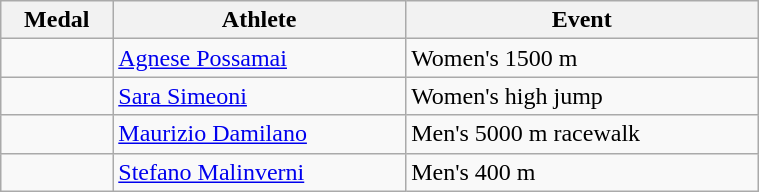<table class="wikitable" style="width:40%; font-size:100%; text-align:left;">
<tr>
<th>Medal</th>
<th>Athlete</th>
<th>Event</th>
</tr>
<tr>
<td align=center></td>
<td><a href='#'>Agnese Possamai</a></td>
<td>Women's 1500 m</td>
</tr>
<tr>
<td align=center></td>
<td><a href='#'>Sara Simeoni</a></td>
<td>Women's high jump</td>
</tr>
<tr>
<td align=center></td>
<td><a href='#'>Maurizio Damilano </a></td>
<td>Men's 5000 m racewalk</td>
</tr>
<tr>
<td align=center></td>
<td><a href='#'>Stefano Malinverni </a></td>
<td>Men's 400 m</td>
</tr>
</table>
